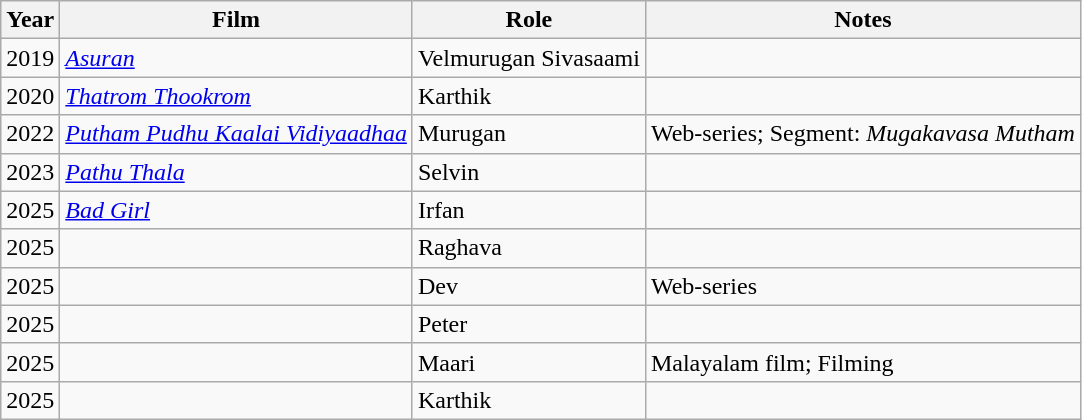<table class="wikitable">
<tr>
<th>Year</th>
<th>Film</th>
<th>Role</th>
<th>Notes</th>
</tr>
<tr>
<td>2019</td>
<td><em><a href='#'>Asuran</a></em></td>
<td>Velmurugan Sivasaami</td>
<td></td>
</tr>
<tr>
<td>2020</td>
<td><em><a href='#'>Thatrom Thookrom</a></em></td>
<td>Karthik</td>
<td></td>
</tr>
<tr>
<td>2022</td>
<td><em><a href='#'>Putham Pudhu Kaalai Vidiyaadhaa</a></em></td>
<td>Murugan</td>
<td>Web-series; Segment: <em>Mugakavasa Mutham</em></td>
</tr>
<tr>
<td>2023</td>
<td><em><a href='#'>Pathu Thala</a></em></td>
<td>Selvin</td>
<td></td>
</tr>
<tr>
<td>2025</td>
<td><em><a href='#'>Bad Girl</a></em></td>
<td>Irfan</td>
<td></td>
</tr>
<tr>
<td>2025</td>
<td></td>
<td>Raghava</td>
<td></td>
</tr>
<tr>
<td>2025</td>
<td></td>
<td>Dev</td>
<td>Web-series</td>
</tr>
<tr>
<td>2025</td>
<td></td>
<td>Peter</td>
<td></td>
</tr>
<tr>
<td>2025</td>
<td></td>
<td>Maari</td>
<td>Malayalam film; Filming</td>
</tr>
<tr>
<td>2025</td>
<td></td>
<td>Karthik</td>
<td></td>
</tr>
</table>
